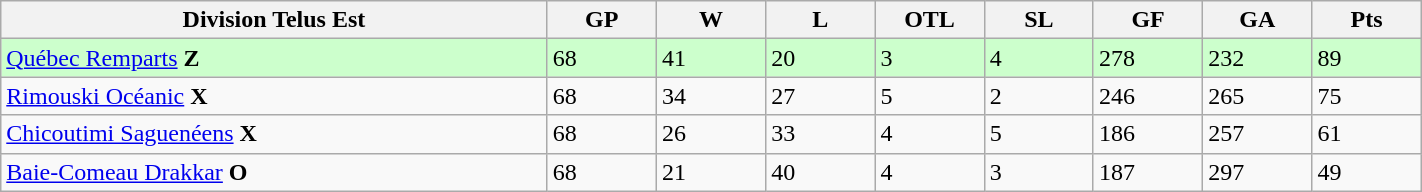<table class="wikitable" style="width: 75%">
<tr>
<th width=25%>Division Telus Est</th>
<th width=5%>GP</th>
<th width=5%>W</th>
<th width=5%>L</th>
<th width=5%>OTL</th>
<th width=5%>SL</th>
<th width=5%>GF</th>
<th width=5%>GA</th>
<th width=5%>Pts</th>
</tr>
<tr bgcolor=#ccffcc>
<td><a href='#'>Québec Remparts</a> <strong>Z</strong></td>
<td>68</td>
<td>41</td>
<td>20</td>
<td>3</td>
<td>4</td>
<td>278</td>
<td>232</td>
<td>89</td>
</tr>
<tr>
<td><a href='#'>Rimouski Océanic</a> <strong>X</strong></td>
<td>68</td>
<td>34</td>
<td>27</td>
<td>5</td>
<td>2</td>
<td>246</td>
<td>265</td>
<td>75</td>
</tr>
<tr>
<td><a href='#'>Chicoutimi Saguenéens</a> <strong>X</strong></td>
<td>68</td>
<td>26</td>
<td>33</td>
<td>4</td>
<td>5</td>
<td>186</td>
<td>257</td>
<td>61</td>
</tr>
<tr>
<td><a href='#'>Baie-Comeau Drakkar</a> <strong>O</strong></td>
<td>68</td>
<td>21</td>
<td>40</td>
<td>4</td>
<td>3</td>
<td>187</td>
<td>297</td>
<td>49</td>
</tr>
</table>
